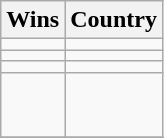<table class="wikitable">
<tr>
<th>Wins</th>
<th>Country</th>
</tr>
<tr>
<td></td>
<td></td>
</tr>
<tr>
<td></td>
<td></td>
</tr>
<tr>
<td></td>
<td></td>
</tr>
<tr>
<td></td>
<td><br><br></td>
</tr>
<tr>
</tr>
</table>
